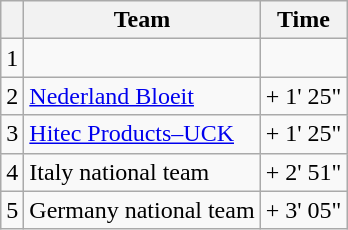<table class="wikitable">
<tr>
<th></th>
<th>Team</th>
<th>Time</th>
</tr>
<tr>
<td>1</td>
<td></td>
<td style="text-align:right;"></td>
</tr>
<tr>
<td>2</td>
<td><a href='#'>Nederland Bloeit</a></td>
<td align="right">+ 1' 25"</td>
</tr>
<tr>
<td>3</td>
<td><a href='#'>Hitec Products–UCK</a></td>
<td align="right">+ 1' 25"</td>
</tr>
<tr>
<td>4</td>
<td>Italy national team</td>
<td align="right">+ 2' 51"</td>
</tr>
<tr>
<td>5</td>
<td>Germany national team</td>
<td align="right">+ 3' 05"</td>
</tr>
</table>
